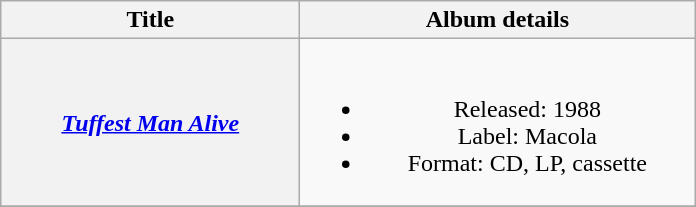<table class="wikitable plainrowheaders" style="text-align:center;">
<tr>
<th scope="col" rowspan="1" style="width:12em;">Title</th>
<th scope="col" rowspan="1" style="width:16em;">Album details</th>
</tr>
<tr>
<th scope="row"><em><a href='#'>Tuffest Man Alive</a></em></th>
<td><br><ul><li>Released: 1988</li><li>Label: Macola</li><li>Format: CD, LP, cassette</li></ul></td>
</tr>
<tr>
</tr>
</table>
